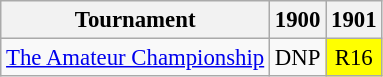<table class="wikitable" style="font-size:95%;">
<tr>
<th>Tournament</th>
<th>1900</th>
<th>1901</th>
</tr>
<tr>
<td><a href='#'>The Amateur Championship</a></td>
<td align="center">DNP</td>
<td align="center" style="background:yellow;">R16</td>
</tr>
</table>
